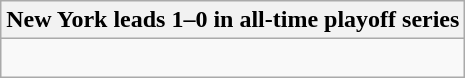<table class="wikitable collapsible collapsed">
<tr>
<th>New York leads 1–0 in all-time playoff series</th>
</tr>
<tr>
<td><br></td>
</tr>
</table>
